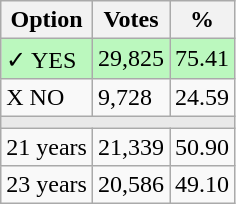<table class="wikitable">
<tr>
<th>Option</th>
<th>Votes</th>
<th>%</th>
</tr>
<tr>
<td style=background:#bbf8be>✓ YES</td>
<td style=background:#bbf8be>29,825</td>
<td style=background:#bbf8be>75.41</td>
</tr>
<tr>
<td>X NO</td>
<td>9,728</td>
<td>24.59</td>
</tr>
<tr>
<td colspan="3" bgcolor="#E9E9E9"></td>
</tr>
<tr>
<td>21 years</td>
<td>21,339</td>
<td>50.90</td>
</tr>
<tr>
<td>23 years</td>
<td>20,586</td>
<td>49.10</td>
</tr>
</table>
